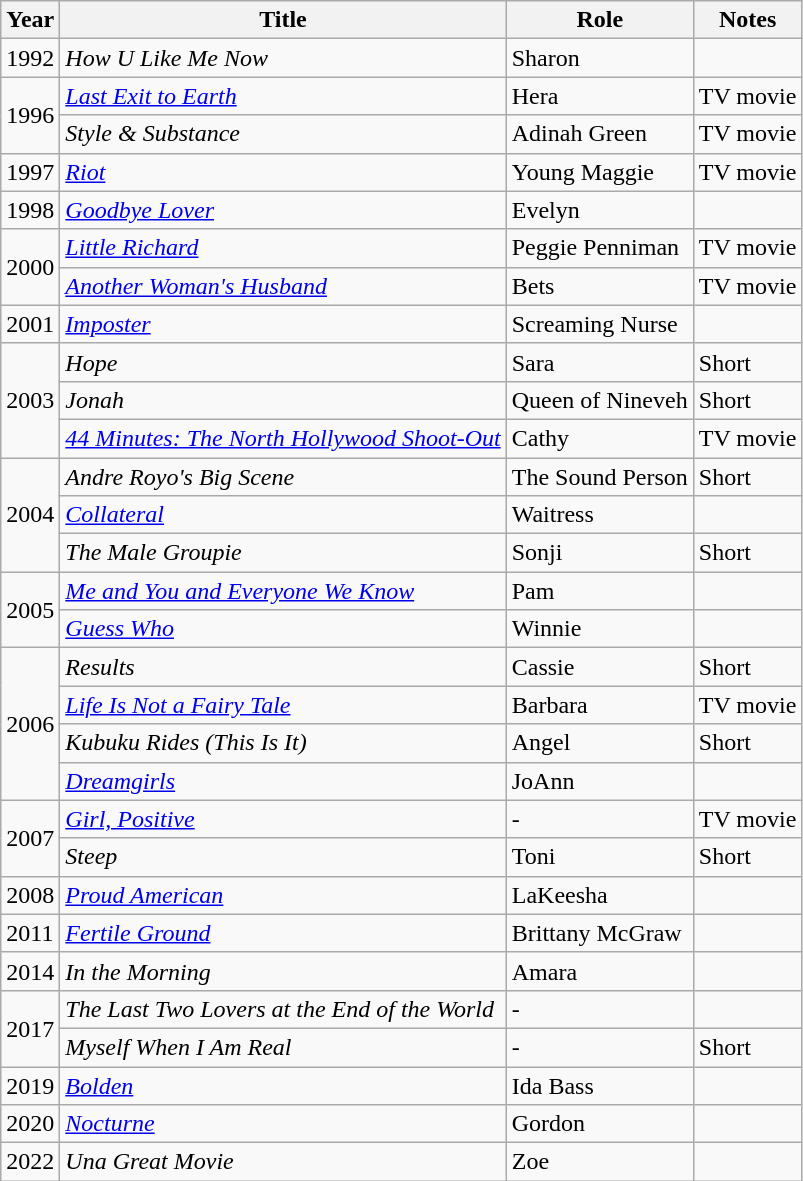<table class="wikitable plainrowheaders sortable" style="margin-right: 0;">
<tr>
<th>Year</th>
<th>Title</th>
<th>Role</th>
<th>Notes</th>
</tr>
<tr>
<td>1992</td>
<td><em>How U Like Me Now</em></td>
<td>Sharon</td>
<td></td>
</tr>
<tr>
<td rowspan=2>1996</td>
<td><em><a href='#'>Last Exit to Earth</a></em></td>
<td>Hera</td>
<td>TV movie</td>
</tr>
<tr>
<td><em>Style & Substance</em></td>
<td>Adinah Green</td>
<td>TV movie</td>
</tr>
<tr>
<td>1997</td>
<td><em><a href='#'>Riot</a></em></td>
<td>Young Maggie</td>
<td>TV movie</td>
</tr>
<tr>
<td>1998</td>
<td><em><a href='#'>Goodbye Lover</a></em></td>
<td>Evelyn</td>
<td></td>
</tr>
<tr>
<td rowspan=2>2000</td>
<td><em><a href='#'>Little Richard</a></em></td>
<td>Peggie Penniman</td>
<td>TV movie</td>
</tr>
<tr>
<td><em><a href='#'>Another Woman's Husband</a></em></td>
<td>Bets</td>
<td>TV movie</td>
</tr>
<tr>
<td>2001</td>
<td><em><a href='#'>Imposter</a></em></td>
<td>Screaming Nurse</td>
<td></td>
</tr>
<tr>
<td rowspan=3>2003</td>
<td><em>Hope</em></td>
<td>Sara</td>
<td>Short</td>
</tr>
<tr>
<td><em>Jonah</em></td>
<td>Queen of Nineveh</td>
<td>Short</td>
</tr>
<tr>
<td><em><a href='#'>44 Minutes: The North Hollywood Shoot-Out</a></em></td>
<td>Cathy</td>
<td>TV movie</td>
</tr>
<tr>
<td rowspan=3>2004</td>
<td><em>Andre Royo's Big Scene</em></td>
<td>The Sound Person</td>
<td>Short</td>
</tr>
<tr>
<td><em><a href='#'>Collateral</a></em></td>
<td>Waitress</td>
<td></td>
</tr>
<tr>
<td><em>The Male Groupie</em></td>
<td>Sonji</td>
<td>Short</td>
</tr>
<tr>
<td rowspan=2>2005</td>
<td><em><a href='#'>Me and You and Everyone We Know</a></em></td>
<td>Pam</td>
<td></td>
</tr>
<tr>
<td><em><a href='#'>Guess Who</a></em></td>
<td>Winnie</td>
<td></td>
</tr>
<tr>
<td rowspan=4>2006</td>
<td><em>Results</em></td>
<td>Cassie</td>
<td>Short</td>
</tr>
<tr>
<td><em><a href='#'>Life Is Not a Fairy Tale</a></em></td>
<td>Barbara</td>
<td>TV movie</td>
</tr>
<tr>
<td><em>Kubuku Rides (This Is It)</em></td>
<td>Angel</td>
<td>Short</td>
</tr>
<tr>
<td><em><a href='#'>Dreamgirls</a></em></td>
<td>JoAnn</td>
<td></td>
</tr>
<tr>
<td rowspan=2>2007</td>
<td><em><a href='#'>Girl, Positive</a></em></td>
<td>-</td>
<td>TV movie</td>
</tr>
<tr>
<td><em>Steep</em></td>
<td>Toni</td>
<td>Short</td>
</tr>
<tr>
<td>2008</td>
<td><em><a href='#'>Proud American</a></em></td>
<td>LaKeesha</td>
<td></td>
</tr>
<tr>
<td>2011</td>
<td><em><a href='#'>Fertile Ground</a></em></td>
<td>Brittany McGraw</td>
<td></td>
</tr>
<tr>
<td>2014</td>
<td><em>In the Morning</em></td>
<td>Amara</td>
<td></td>
</tr>
<tr>
<td rowspan=2>2017</td>
<td><em>The Last Two Lovers at the End of the World</em></td>
<td>-</td>
<td></td>
</tr>
<tr>
<td><em>Myself When I Am Real</em></td>
<td>-</td>
<td>Short</td>
</tr>
<tr>
<td>2019</td>
<td><em><a href='#'>Bolden</a></em></td>
<td>Ida Bass</td>
<td></td>
</tr>
<tr>
<td>2020</td>
<td><em><a href='#'>Nocturne</a></em></td>
<td>Gordon</td>
<td></td>
</tr>
<tr>
<td>2022</td>
<td><em>Una Great Movie</em></td>
<td>Zoe</td>
<td></td>
</tr>
</table>
